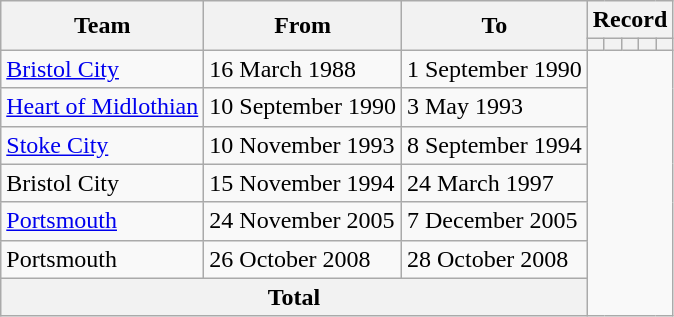<table class=wikitable style="text-align: center">
<tr>
<th rowspan=2>Team</th>
<th rowspan=2>From</th>
<th rowspan=2>To</th>
<th colspan=5>Record</th>
</tr>
<tr>
<th></th>
<th></th>
<th></th>
<th></th>
<th></th>
</tr>
<tr>
<td align=left><a href='#'>Bristol City</a></td>
<td align=left>16 March 1988</td>
<td align=left>1 September 1990<br></td>
</tr>
<tr>
<td align=left><a href='#'>Heart of Midlothian</a></td>
<td align=left>10 September 1990</td>
<td align=left>3 May 1993<br></td>
</tr>
<tr>
<td align=left><a href='#'>Stoke City</a></td>
<td align=left>10 November 1993</td>
<td align=left>8 September 1994<br></td>
</tr>
<tr>
<td align=left>Bristol City</td>
<td align=left>15 November 1994</td>
<td align=left>24 March 1997<br></td>
</tr>
<tr>
<td align=left><a href='#'>Portsmouth</a></td>
<td align=left>24 November 2005</td>
<td align=left>7 December 2005<br></td>
</tr>
<tr>
<td align=left>Portsmouth</td>
<td align=left>26 October 2008</td>
<td align=left>28 October 2008<br></td>
</tr>
<tr>
<th colspan=3>Total<br></th>
</tr>
</table>
